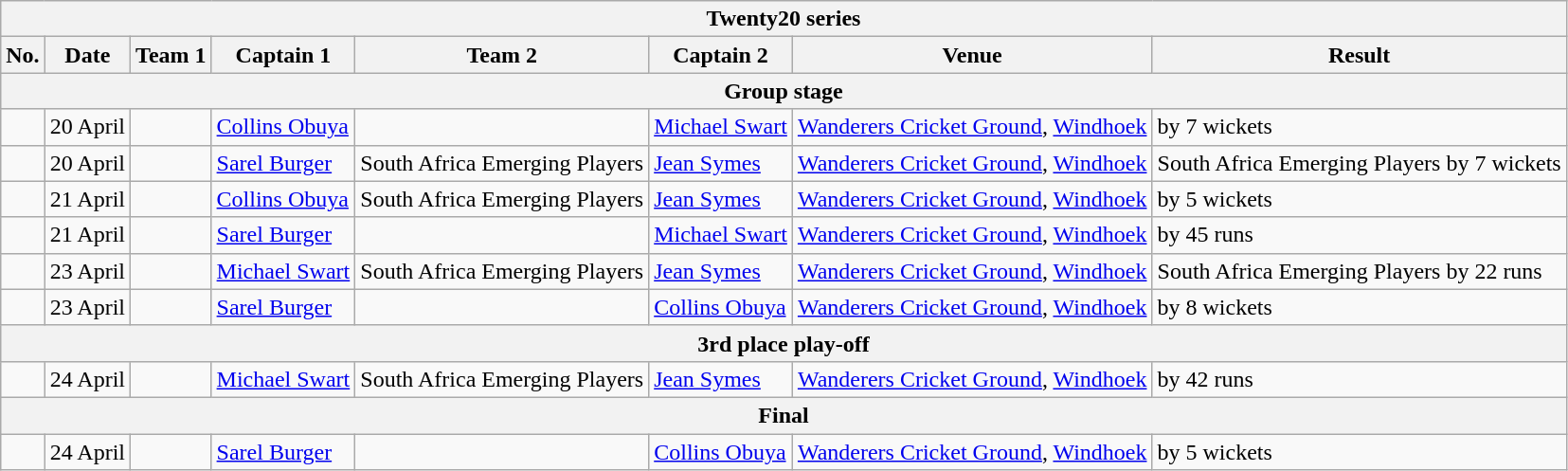<table class="wikitable">
<tr>
<th colspan="9">Twenty20 series</th>
</tr>
<tr>
<th>No.</th>
<th>Date</th>
<th>Team 1</th>
<th>Captain 1</th>
<th>Team 2</th>
<th>Captain 2</th>
<th>Venue</th>
<th>Result</th>
</tr>
<tr>
<th colspan="8">Group stage</th>
</tr>
<tr>
<td></td>
<td>20 April</td>
<td></td>
<td><a href='#'>Collins Obuya</a></td>
<td></td>
<td><a href='#'>Michael Swart</a></td>
<td><a href='#'>Wanderers Cricket Ground</a>, <a href='#'>Windhoek</a></td>
<td> by 7 wickets</td>
</tr>
<tr>
<td></td>
<td>20 April</td>
<td></td>
<td><a href='#'>Sarel Burger</a></td>
<td> South Africa Emerging Players</td>
<td><a href='#'>Jean Symes</a></td>
<td><a href='#'>Wanderers Cricket Ground</a>, <a href='#'>Windhoek</a></td>
<td> South Africa Emerging Players by 7 wickets</td>
</tr>
<tr>
<td></td>
<td>21 April</td>
<td></td>
<td><a href='#'>Collins Obuya</a></td>
<td> South Africa Emerging Players</td>
<td><a href='#'>Jean Symes</a></td>
<td><a href='#'>Wanderers Cricket Ground</a>, <a href='#'>Windhoek</a></td>
<td> by 5 wickets</td>
</tr>
<tr>
<td></td>
<td>21 April</td>
<td></td>
<td><a href='#'>Sarel Burger</a></td>
<td></td>
<td><a href='#'>Michael Swart</a></td>
<td><a href='#'>Wanderers Cricket Ground</a>, <a href='#'>Windhoek</a></td>
<td> by 45 runs</td>
</tr>
<tr>
<td></td>
<td>23 April</td>
<td></td>
<td><a href='#'>Michael Swart</a></td>
<td> South Africa Emerging Players</td>
<td><a href='#'>Jean Symes</a></td>
<td><a href='#'>Wanderers Cricket Ground</a>, <a href='#'>Windhoek</a></td>
<td> South Africa Emerging Players by 22 runs</td>
</tr>
<tr>
<td></td>
<td>23 April</td>
<td></td>
<td><a href='#'>Sarel Burger</a></td>
<td></td>
<td><a href='#'>Collins Obuya</a></td>
<td><a href='#'>Wanderers Cricket Ground</a>, <a href='#'>Windhoek</a></td>
<td> by 8 wickets</td>
</tr>
<tr>
<th colspan="8">3rd place play-off</th>
</tr>
<tr>
<td></td>
<td>24 April</td>
<td></td>
<td><a href='#'>Michael Swart</a></td>
<td> South Africa Emerging Players</td>
<td><a href='#'>Jean Symes</a></td>
<td><a href='#'>Wanderers Cricket Ground</a>, <a href='#'>Windhoek</a></td>
<td> by 42 runs</td>
</tr>
<tr>
<th colspan="8">Final</th>
</tr>
<tr>
<td></td>
<td>24 April</td>
<td></td>
<td><a href='#'>Sarel Burger</a></td>
<td></td>
<td><a href='#'>Collins Obuya</a></td>
<td><a href='#'>Wanderers Cricket Ground</a>, <a href='#'>Windhoek</a></td>
<td> by 5 wickets</td>
</tr>
</table>
